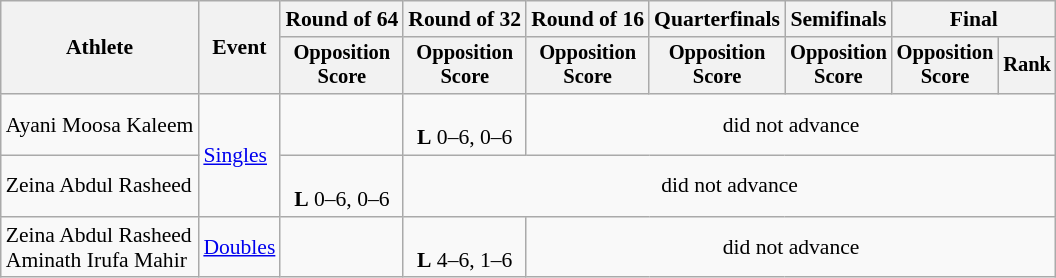<table class=wikitable style="font-size:90%; text-align:center;">
<tr>
<th rowspan="2">Athlete</th>
<th rowspan="2">Event</th>
<th>Round of 64</th>
<th>Round of 32</th>
<th>Round of 16</th>
<th>Quarterfinals</th>
<th>Semifinals</th>
<th colspan=2>Final</th>
</tr>
<tr style="font-size:95%">
<th>Opposition<br>Score</th>
<th>Opposition<br>Score</th>
<th>Opposition<br>Score</th>
<th>Opposition<br>Score</th>
<th>Opposition<br>Score</th>
<th>Opposition<br>Score</th>
<th>Rank</th>
</tr>
<tr>
<td align=left>Ayani Moosa Kaleem</td>
<td align=left rowspan=2><a href='#'>Singles</a></td>
<td></td>
<td><br><strong>L</strong> 0–6, 0–6</td>
<td colspan=5>did not advance</td>
</tr>
<tr>
<td align=left>Zeina Abdul Rasheed</td>
<td><br><strong>L</strong> 0–6, 0–6</td>
<td colspan=6>did not advance</td>
</tr>
<tr>
<td align=left>Zeina Abdul Rasheed<br>Aminath Irufa Mahir</td>
<td align=left><a href='#'>Doubles</a></td>
<td></td>
<td><br><strong>L</strong> 4–6, 1–6</td>
<td colspan=5>did not advance</td>
</tr>
</table>
